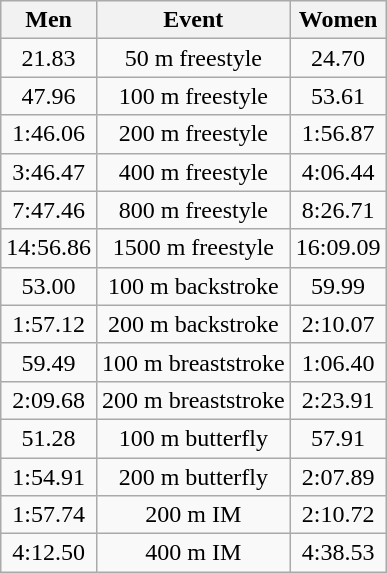<table class="wikitable" style="text-align:center">
<tr>
<th>Men</th>
<th>Event</th>
<th>Women</th>
</tr>
<tr>
<td>21.83</td>
<td>50 m freestyle</td>
<td>24.70</td>
</tr>
<tr>
<td>47.96</td>
<td>100 m freestyle</td>
<td>53.61</td>
</tr>
<tr>
<td>1:46.06</td>
<td>200 m freestyle</td>
<td>1:56.87</td>
</tr>
<tr>
<td>3:46.47</td>
<td>400 m freestyle</td>
<td>4:06.44</td>
</tr>
<tr>
<td>7:47.46</td>
<td>800 m freestyle</td>
<td>8:26.71</td>
</tr>
<tr>
<td>14:56.86</td>
<td>1500 m freestyle</td>
<td>16:09.09</td>
</tr>
<tr>
<td>53.00</td>
<td>100 m backstroke</td>
<td>59.99</td>
</tr>
<tr>
<td>1:57.12</td>
<td>200 m backstroke</td>
<td>2:10.07</td>
</tr>
<tr>
<td>59.49</td>
<td>100 m breaststroke</td>
<td>1:06.40</td>
</tr>
<tr>
<td>2:09.68</td>
<td>200 m breaststroke</td>
<td>2:23.91</td>
</tr>
<tr>
<td>51.28</td>
<td>100 m butterfly</td>
<td>57.91</td>
</tr>
<tr>
<td>1:54.91</td>
<td>200 m butterfly</td>
<td>2:07.89</td>
</tr>
<tr>
<td>1:57.74</td>
<td>200 m IM</td>
<td>2:10.72</td>
</tr>
<tr>
<td>4:12.50</td>
<td>400 m IM</td>
<td>4:38.53</td>
</tr>
</table>
